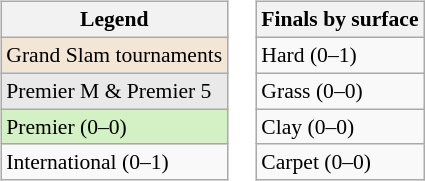<table>
<tr valign=top>
<td><br><table class=wikitable style="font-size:90%">
<tr>
<th>Legend</th>
</tr>
<tr>
<td style="background:#f3e6d7;">Grand Slam tournaments</td>
</tr>
<tr>
<td style="background:#e9e9e9;">Premier M & Premier 5</td>
</tr>
<tr>
<td style="background:#d4f1c5;">Premier (0–0)</td>
</tr>
<tr>
<td>International (0–1)</td>
</tr>
</table>
</td>
<td><br><table class=wikitable style="font-size:90%">
<tr>
<th>Finals by surface</th>
</tr>
<tr>
<td>Hard (0–1)</td>
</tr>
<tr>
<td>Grass (0–0)</td>
</tr>
<tr>
<td>Clay (0–0)</td>
</tr>
<tr>
<td>Carpet (0–0)</td>
</tr>
</table>
</td>
</tr>
</table>
